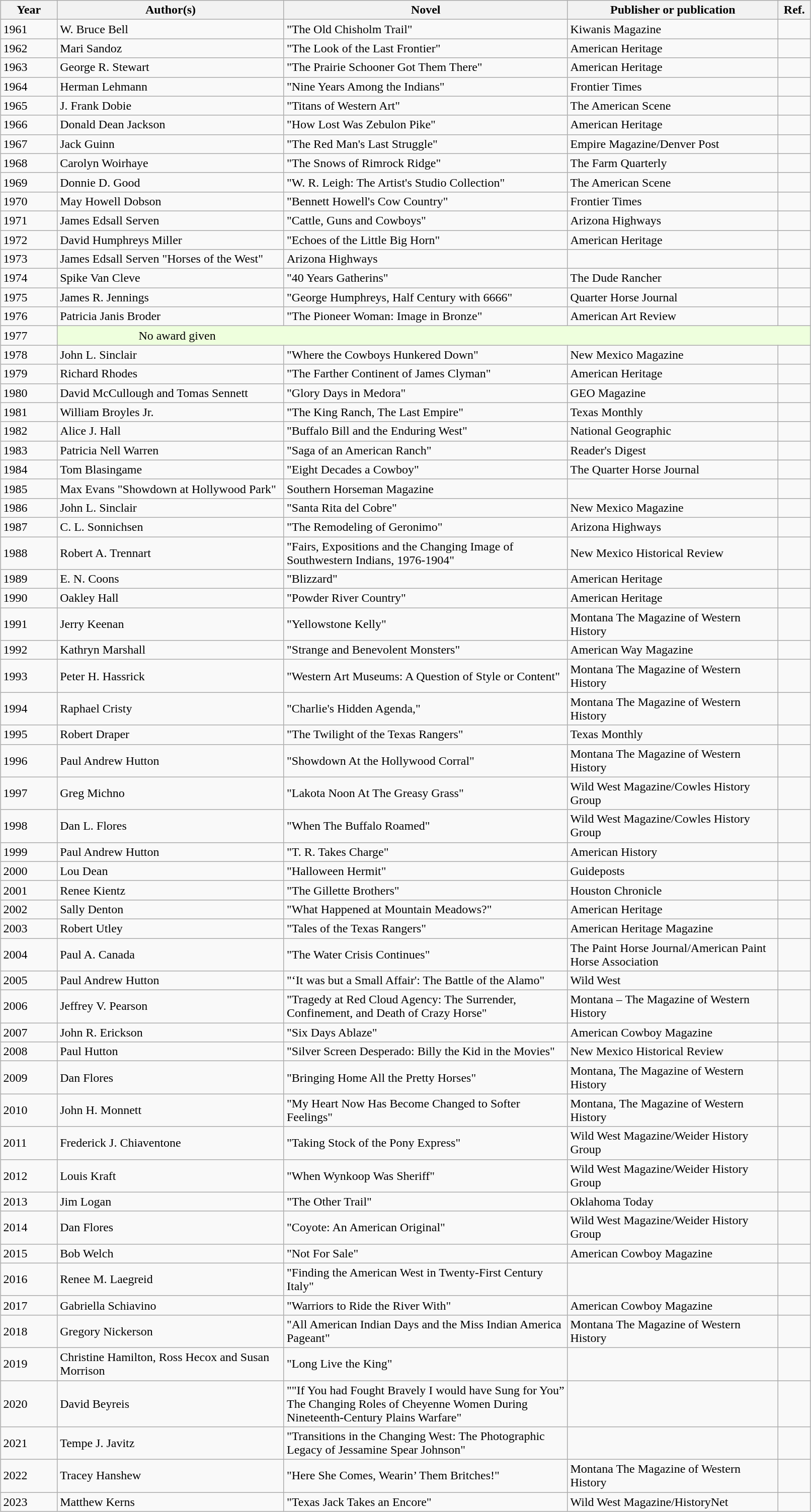<table class="sortable wikitable" width="85%" cellpadding="5" style="margin: 1em auto 1em auto">
<tr>
<th width="7%" scope="col">Year</th>
<th width="28%" scope="col">Author(s)</th>
<th width="35%" scope="col">Novel</th>
<th width="26%" scope="col">Publisher or publication</th>
<th width="4%" scope="col" class="unsortable">Ref.</th>
</tr>
<tr>
<td>1961</td>
<td>W. Bruce Bell</td>
<td>"The Old Chisholm Trail"</td>
<td>Kiwanis Magazine</td>
<td></td>
</tr>
<tr>
<td>1962</td>
<td>Mari Sandoz</td>
<td>"The Look of the Last Frontier"</td>
<td>American Heritage</td>
<td></td>
</tr>
<tr>
<td>1963</td>
<td>George R. Stewart</td>
<td>"The Prairie Schooner Got Them There"</td>
<td>American Heritage</td>
<td></td>
</tr>
<tr>
<td>1964</td>
<td>Herman Lehmann</td>
<td>"Nine Years Among the Indians"</td>
<td>Frontier Times</td>
<td></td>
</tr>
<tr>
<td>1965</td>
<td>J. Frank Dobie</td>
<td>"Titans of Western Art"</td>
<td>The American Scene</td>
<td></td>
</tr>
<tr>
<td>1966</td>
<td>Donald Dean Jackson</td>
<td>"How Lost Was Zebulon Pike"</td>
<td>American Heritage</td>
<td></td>
</tr>
<tr>
<td>1967</td>
<td>Jack Guinn</td>
<td>"The Red Man's Last Struggle"</td>
<td>Empire Magazine/Denver Post</td>
<td></td>
</tr>
<tr>
<td>1968</td>
<td>Carolyn Woirhaye</td>
<td>"The Snows of Rimrock Ridge"</td>
<td>The Farm Quarterly</td>
<td></td>
</tr>
<tr>
<td>1969</td>
<td>Donnie D. Good</td>
<td>"W. R. Leigh: The Artist's Studio Collection"</td>
<td>The American Scene</td>
<td></td>
</tr>
<tr>
<td>1970</td>
<td>May Howell Dobson</td>
<td>"Bennett Howell's Cow Country"</td>
<td>Frontier Times</td>
<td></td>
</tr>
<tr>
<td>1971</td>
<td>James Edsall Serven</td>
<td>"Cattle, Guns and Cowboys"</td>
<td>Arizona Highways</td>
<td></td>
</tr>
<tr>
<td>1972</td>
<td>David Humphreys Miller</td>
<td>"Echoes of the Little Big Horn"</td>
<td>American Heritage</td>
<td></td>
</tr>
<tr>
<td>1973</td>
<td>James Edsall Serven "Horses of the West"</td>
<td>Arizona Highways</td>
<td></td>
</tr>
<tr>
<td>1974</td>
<td>Spike Van Cleve</td>
<td>"40 Years Gatherins"</td>
<td>The Dude Rancher</td>
<td></td>
</tr>
<tr>
<td>1975</td>
<td>James R. Jennings</td>
<td>"George Humphreys, Half Century with 6666"</td>
<td>Quarter Horse Journal</td>
<td></td>
</tr>
<tr>
<td>1976</td>
<td>Patricia Janis Broder</td>
<td>"The Pioneer Woman: Image in Bronze"</td>
<td>American Art Review</td>
<td></td>
</tr>
<tr>
<td>1977</td>
<td colspan="4" style="background-color:#EFD; padding-left:10%" data-sort-value="?">No award given</td>
</tr>
<tr>
<td>1978</td>
<td>John L. Sinclair</td>
<td>"Where the Cowboys Hunkered Down"</td>
<td>New Mexico Magazine</td>
<td></td>
</tr>
<tr>
<td>1979</td>
<td>Richard Rhodes</td>
<td>"The Farther Continent of James Clyman"</td>
<td>American Heritage</td>
<td></td>
</tr>
<tr>
<td>1980</td>
<td>David McCullough and Tomas Sennett</td>
<td>"Glory Days in Medora"</td>
<td>GEO Magazine</td>
<td></td>
</tr>
<tr>
<td>1981</td>
<td>William Broyles Jr.</td>
<td>"The King Ranch, The Last Empire"</td>
<td>Texas Monthly</td>
<td></td>
</tr>
<tr>
<td>1982</td>
<td>Alice J. Hall</td>
<td>"Buffalo Bill and the Enduring West"</td>
<td>National Geographic</td>
<td></td>
</tr>
<tr>
<td>1983</td>
<td>Patricia Nell Warren</td>
<td>"Saga of an American Ranch"</td>
<td>Reader's Digest</td>
<td></td>
</tr>
<tr>
<td>1984</td>
<td>Tom Blasingame</td>
<td>"Eight Decades a Cowboy"</td>
<td>The Quarter Horse Journal</td>
<td></td>
</tr>
<tr>
<td>1985</td>
<td>Max Evans "Showdown at Hollywood Park"</td>
<td>Southern Horseman Magazine</td>
<td></td>
</tr>
<tr>
<td>1986</td>
<td>John L. Sinclair</td>
<td>"Santa Rita del Cobre"</td>
<td>New Mexico Magazine</td>
<td></td>
</tr>
<tr>
<td>1987</td>
<td>C. L. Sonnichsen</td>
<td>"The Remodeling of Geronimo"</td>
<td>Arizona Highways</td>
<td></td>
</tr>
<tr>
<td>1988</td>
<td>Robert A. Trennart</td>
<td>"Fairs, Expositions and the Changing Image of Southwestern Indians, 1976-1904"</td>
<td>New Mexico Historical Review</td>
<td></td>
</tr>
<tr>
<td>1989</td>
<td>E. N. Coons</td>
<td>"Blizzard"</td>
<td>American Heritage</td>
<td></td>
</tr>
<tr>
<td>1990</td>
<td>Oakley Hall</td>
<td>"Powder River Country"</td>
<td>American Heritage</td>
<td></td>
</tr>
<tr>
<td>1991</td>
<td>Jerry Keenan</td>
<td>"Yellowstone Kelly"</td>
<td>Montana The Magazine of Western History</td>
<td></td>
</tr>
<tr>
<td>1992</td>
<td>Kathryn Marshall</td>
<td>"Strange and Benevolent Monsters"</td>
<td>American Way Magazine</td>
<td></td>
</tr>
<tr>
<td>1993</td>
<td>Peter H. Hassrick</td>
<td>"Western Art Museums: A Question of Style or Content"</td>
<td>Montana The Magazine of Western History</td>
<td></td>
</tr>
<tr>
<td>1994</td>
<td>Raphael Cristy</td>
<td>"Charlie's Hidden Agenda,"</td>
<td>Montana The Magazine of Western History</td>
</tr>
<tr>
<td>1995</td>
<td>Robert Draper</td>
<td>"The Twilight of the Texas Rangers"</td>
<td>Texas Monthly</td>
<td></td>
</tr>
<tr>
<td>1996</td>
<td>Paul Andrew Hutton</td>
<td>"Showdown At the Hollywood Corral"</td>
<td>Montana The Magazine of Western History</td>
<td></td>
</tr>
<tr>
<td>1997</td>
<td>Greg Michno</td>
<td>"Lakota Noon At The Greasy Grass"</td>
<td>Wild West Magazine/Cowles History Group</td>
<td></td>
</tr>
<tr>
<td>1998</td>
<td>Dan L. Flores</td>
<td>"When The Buffalo Roamed"</td>
<td>Wild West Magazine/Cowles History Group</td>
<td></td>
</tr>
<tr>
<td>1999</td>
<td>Paul Andrew Hutton</td>
<td>"T. R. Takes Charge"</td>
<td>American History</td>
<td></td>
</tr>
<tr>
<td>2000</td>
<td>Lou Dean</td>
<td>"Halloween Hermit"</td>
<td>Guideposts</td>
<td></td>
</tr>
<tr>
<td>2001</td>
<td>Renee Kientz</td>
<td>"The Gillette Brothers"</td>
<td>Houston Chronicle</td>
<td></td>
</tr>
<tr>
<td>2002</td>
<td>Sally Denton</td>
<td>"What Happened at Mountain Meadows?"</td>
<td>American Heritage</td>
<td></td>
</tr>
<tr>
<td>2003</td>
<td>Robert Utley</td>
<td>"Tales of the Texas Rangers"</td>
<td>American Heritage Magazine</td>
<td></td>
</tr>
<tr>
<td>2004</td>
<td>Paul A. Canada</td>
<td>"The Water Crisis Continues"</td>
<td>The Paint Horse Journal/American Paint Horse Association</td>
<td></td>
</tr>
<tr>
<td>2005</td>
<td>Paul Andrew Hutton</td>
<td>"‘It was but a Small Affair': The Battle of the Alamo"</td>
<td>Wild West</td>
<td></td>
</tr>
<tr>
<td>2006</td>
<td>Jeffrey V. Pearson</td>
<td>"Tragedy at Red Cloud Agency: The Surrender, Confinement, and Death of Crazy Horse"</td>
<td>Montana – The Magazine of Western History</td>
<td></td>
</tr>
<tr>
<td>2007</td>
<td>John R. Erickson</td>
<td>"Six Days Ablaze"</td>
<td>American Cowboy Magazine</td>
<td></td>
</tr>
<tr>
<td>2008</td>
<td>Paul Hutton</td>
<td>"Silver Screen Desperado: Billy the Kid in the Movies"</td>
<td>New Mexico Historical Review</td>
<td></td>
</tr>
<tr>
<td>2009</td>
<td>Dan Flores</td>
<td>"Bringing Home All the Pretty Horses"</td>
<td>Montana, The Magazine of Western History</td>
<td></td>
</tr>
<tr>
<td>2010</td>
<td>John H. Monnett</td>
<td>"My Heart Now Has Become Changed to Softer Feelings"</td>
<td>Montana, The Magazine of Western History</td>
<td></td>
</tr>
<tr>
<td>2011</td>
<td>Frederick J. Chiaventone</td>
<td>"Taking Stock of the Pony Express"</td>
<td>Wild West Magazine/Weider History Group</td>
<td></td>
</tr>
<tr>
<td>2012</td>
<td>Louis Kraft</td>
<td>"When Wynkoop Was Sheriff"</td>
<td>Wild West Magazine/Weider History Group</td>
<td></td>
</tr>
<tr>
<td>2013</td>
<td>Jim Logan</td>
<td>"The Other Trail"</td>
<td>Oklahoma Today</td>
<td></td>
</tr>
<tr>
<td>2014</td>
<td>Dan Flores</td>
<td>"Coyote: An American Original"</td>
<td>Wild West Magazine/Weider History Group</td>
<td></td>
</tr>
<tr>
<td>2015</td>
<td>Bob Welch</td>
<td>"Not For Sale"</td>
<td>American Cowboy Magazine</td>
<td></td>
</tr>
<tr>
<td>2016</td>
<td>Renee M. Laegreid</td>
<td>"Finding the American West in Twenty-First Century Italy"</td>
<td></td>
</tr>
<tr>
<td>2017</td>
<td>Gabriella Schiavino</td>
<td>"Warriors to Ride the River With"</td>
<td>American Cowboy Magazine</td>
<td></td>
</tr>
<tr>
<td>2018</td>
<td>Gregory Nickerson</td>
<td>"All American Indian Days and the Miss Indian America Pageant"</td>
<td>Montana The Magazine of Western History</td>
<td></td>
</tr>
<tr>
<td>2019</td>
<td>Christine Hamilton, Ross Hecox and Susan Morrison</td>
<td>"Long Live the King"</td>
<td></td>
<td></td>
</tr>
<tr>
<td>2020</td>
<td>David Beyreis</td>
<td>""If You had Fought Bravely I would have Sung for You” The Changing Roles of Cheyenne Women During Nineteenth-Century Plains Warfare"</td>
<td></td>
<td></td>
</tr>
<tr>
<td>2021</td>
<td>Tempe J. Javitz</td>
<td>"Transitions in the Changing West: The Photographic Legacy of Jessamine Spear Johnson"</td>
<td></td>
<td></td>
</tr>
<tr>
<td>2022</td>
<td>Tracey Hanshew</td>
<td>"Here She Comes, Wearin’ Them Britches!"</td>
<td>Montana The Magazine of Western History</td>
<td></td>
</tr>
<tr>
<td>2023</td>
<td>Matthew Kerns</td>
<td>"Texas Jack Takes an Encore"</td>
<td>Wild West Magazine/HistoryNet</td>
<td></td>
</tr>
</table>
